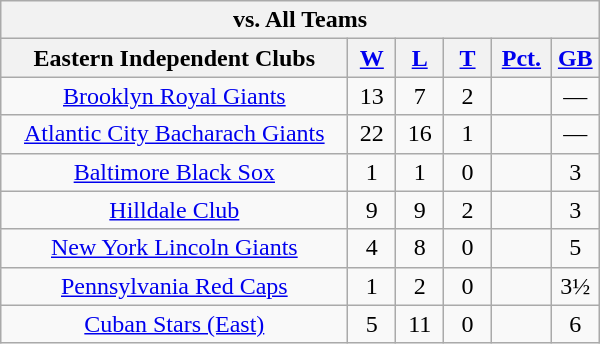<table class="wikitable" width="400em" style="text-align:center;">
<tr>
<th colspan="6">vs. All Teams</th>
</tr>
<tr>
<th width="58%">Eastern Independent Clubs</th>
<th width="8%"><a href='#'>W</a></th>
<th width="8%"><a href='#'>L</a></th>
<th width="8%"><a href='#'>T</a></th>
<th width="10%"><a href='#'>Pct.</a></th>
<th width="8%"><a href='#'>GB</a></th>
</tr>
<tr>
<td><a href='#'>Brooklyn Royal Giants</a></td>
<td>13</td>
<td>7</td>
<td>2</td>
<td></td>
<td>—</td>
</tr>
<tr>
<td><a href='#'>Atlantic City Bacharach Giants</a></td>
<td>22</td>
<td>16</td>
<td>1</td>
<td></td>
<td>—</td>
</tr>
<tr>
<td><a href='#'>Baltimore Black Sox</a></td>
<td>1</td>
<td>1</td>
<td>0</td>
<td></td>
<td>3</td>
</tr>
<tr>
<td><a href='#'>Hilldale Club</a></td>
<td>9</td>
<td>9</td>
<td>2</td>
<td></td>
<td>3</td>
</tr>
<tr>
<td><a href='#'>New York Lincoln Giants</a></td>
<td>4</td>
<td>8</td>
<td>0</td>
<td></td>
<td>5</td>
</tr>
<tr>
<td><a href='#'>Pennsylvania Red Caps</a></td>
<td>1</td>
<td>2</td>
<td>0</td>
<td></td>
<td>3½</td>
</tr>
<tr>
<td><a href='#'>Cuban Stars (East)</a></td>
<td>5</td>
<td>11</td>
<td>0</td>
<td></td>
<td>6</td>
</tr>
</table>
